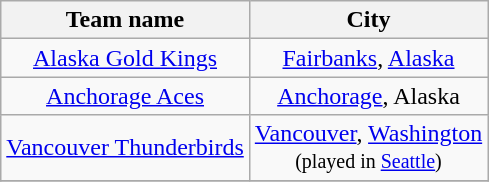<table class="wikitable">
<tr>
<th>Team name</th>
<th>City</th>
</tr>
<tr align="center">
<td><a href='#'>Alaska Gold Kings</a></td>
<td><a href='#'>Fairbanks</a>, <a href='#'>Alaska</a></td>
</tr>
<tr align="center">
<td><a href='#'>Anchorage Aces</a></td>
<td><a href='#'>Anchorage</a>, Alaska</td>
</tr>
<tr align="center">
<td><a href='#'>Vancouver Thunderbirds</a></td>
<td><a href='#'>Vancouver</a>, <a href='#'>Washington</a><br><small>(played in <a href='#'>Seattle</a>)</small></td>
</tr>
<tr align="center">
</tr>
</table>
